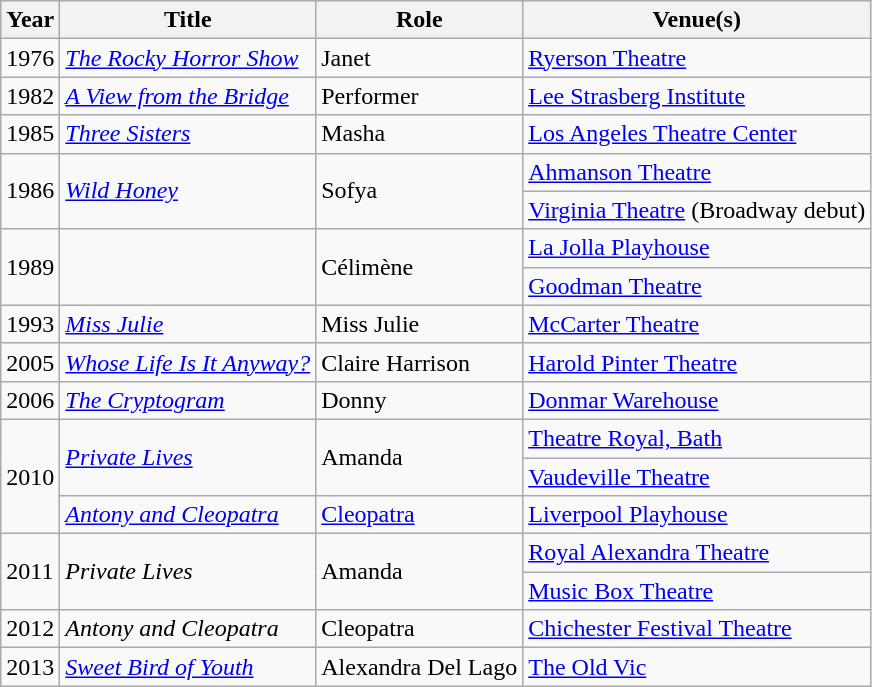<table class="wikitable sortable">
<tr>
<th>Year</th>
<th>Title</th>
<th>Role</th>
<th class="unsortable">Venue(s)</th>
</tr>
<tr>
<td>1976</td>
<td data-sort-value="Rocky Horror Show"><em><a href='#'>The Rocky Horror Show</a></em></td>
<td>Janet</td>
<td><a href='#'>Ryerson Theatre</a></td>
</tr>
<tr>
<td>1982</td>
<td data-sort-value="View from the Bridge"><em><a href='#'>A View from the Bridge</a></em></td>
<td>Performer</td>
<td><a href='#'>Lee Strasberg Institute</a></td>
</tr>
<tr>
<td>1985</td>
<td><a href='#'><em>Three Sisters</em></a></td>
<td>Masha</td>
<td><a href='#'>Los Angeles Theatre Center</a></td>
</tr>
<tr>
<td rowspan="2">1986</td>
<td rowspan="2"><em><a href='#'>Wild Honey</a></em></td>
<td rowspan="2">Sofya</td>
<td><a href='#'>Ahmanson Theatre</a></td>
</tr>
<tr>
<td><a href='#'>Virginia Theatre</a> (Broadway debut)</td>
</tr>
<tr>
<td rowspan="2">1989</td>
<td rowspan="2"><em></em></td>
<td rowspan="2">Célimène</td>
<td><a href='#'>La Jolla Playhouse</a></td>
</tr>
<tr>
<td><a href='#'>Goodman Theatre</a></td>
</tr>
<tr>
<td>1993</td>
<td><em><a href='#'>Miss Julie</a></em></td>
<td>Miss Julie</td>
<td><a href='#'>McCarter Theatre</a></td>
</tr>
<tr>
<td>2005</td>
<td><em><a href='#'>Whose Life Is It Anyway?</a></em></td>
<td>Claire Harrison</td>
<td><a href='#'>Harold Pinter Theatre</a></td>
</tr>
<tr>
<td>2006</td>
<td data-sort-value="Cryptogram"><em><a href='#'>The Cryptogram</a></em></td>
<td>Donny</td>
<td><a href='#'>Donmar Warehouse</a></td>
</tr>
<tr>
<td rowspan="3">2010</td>
<td rowspan="2"><em><a href='#'>Private Lives</a></em></td>
<td rowspan="2">Amanda</td>
<td><a href='#'>Theatre Royal, Bath</a></td>
</tr>
<tr>
<td><a href='#'>Vaudeville Theatre</a></td>
</tr>
<tr>
<td><em><a href='#'>Antony and Cleopatra</a></em></td>
<td><a href='#'>Cleopatra</a></td>
<td><a href='#'>Liverpool Playhouse</a></td>
</tr>
<tr>
<td rowspan="2">2011</td>
<td rowspan="2"><em>Private Lives</em></td>
<td rowspan="2">Amanda</td>
<td><a href='#'>Royal Alexandra Theatre</a></td>
</tr>
<tr>
<td><a href='#'>Music Box Theatre</a></td>
</tr>
<tr>
<td>2012</td>
<td><em>Antony and Cleopatra</em></td>
<td>Cleopatra</td>
<td><a href='#'>Chichester Festival Theatre</a></td>
</tr>
<tr>
<td>2013</td>
<td><em><a href='#'>Sweet Bird of Youth</a></em></td>
<td>Alexandra Del Lago</td>
<td><a href='#'>The Old Vic</a></td>
</tr>
</table>
